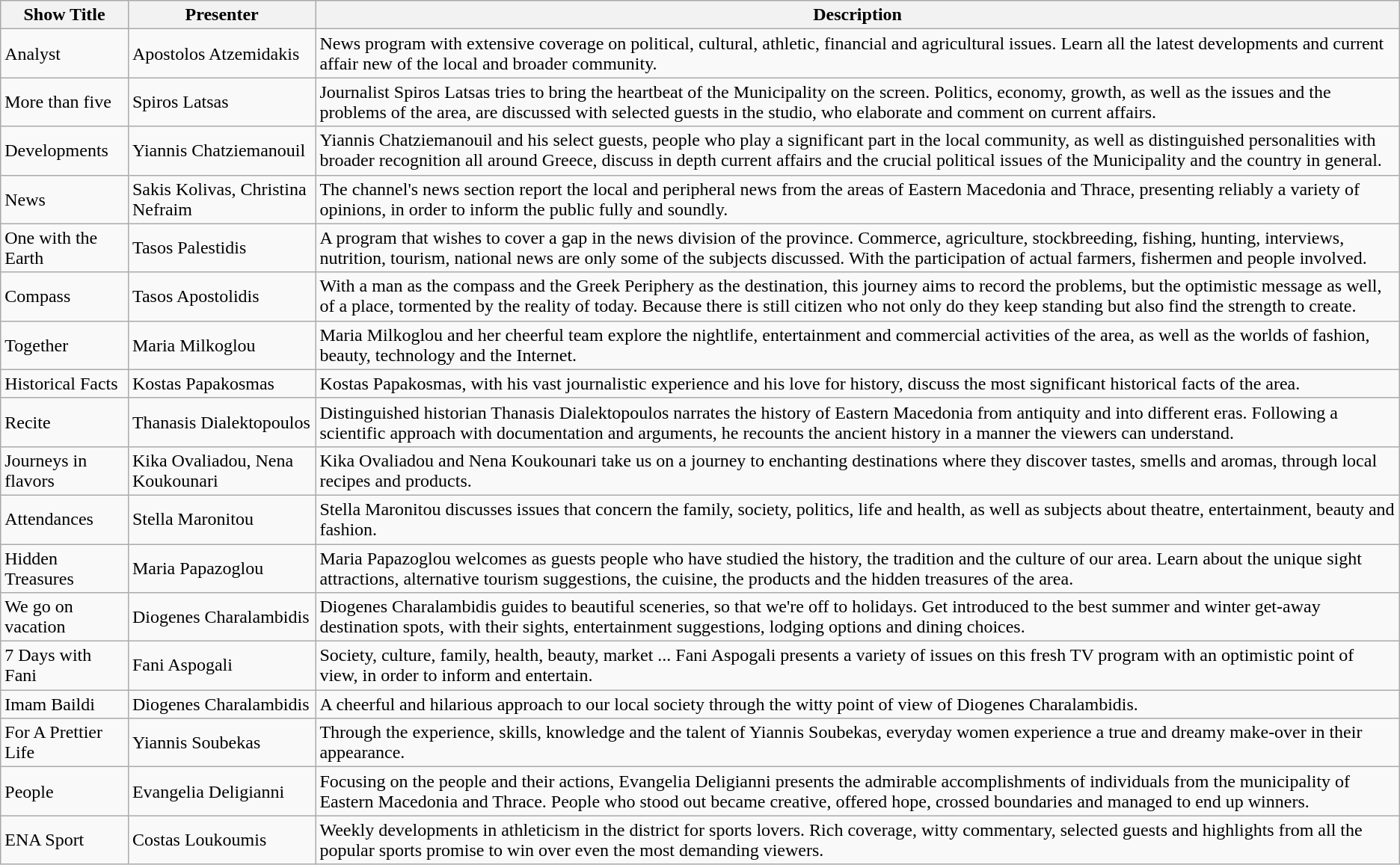<table class="wikitable">
<tr>
<th>Show Title</th>
<th>Presenter</th>
<th>Description</th>
</tr>
<tr>
<td>Analyst</td>
<td>Apostolos Atzemidakis</td>
<td>News program with extensive coverage on political, cultural, athletic, financial and agricultural issues. Learn all the latest developments and current affair new of the local and broader community.</td>
</tr>
<tr>
<td>More than five</td>
<td>Spiros Latsas</td>
<td>Journalist Spiros Latsas tries to bring the heartbeat of the Municipality on the screen. Politics, economy, growth, as well as the issues and the problems of the area,  are discussed with selected guests in the studio, who elaborate and comment on current affairs.</td>
</tr>
<tr>
<td>Developments</td>
<td>Yiannis Chatziemanouil</td>
<td>Yiannis Chatziemanouil and his select guests, people who play a significant part in the local community, as well as distinguished personalities with broader recognition all around Greece, discuss in depth current affairs and the crucial political issues of the Municipality and the country in general.</td>
</tr>
<tr>
<td>News</td>
<td>Sakis Kolivas, Christina Nefraim</td>
<td>The channel's news section report the local and peripheral news from the areas of Eastern Macedonia and Thrace, presenting reliably a variety of opinions, in order to inform the public fully and soundly.</td>
</tr>
<tr>
<td>One with the Earth</td>
<td>Tasos Palestidis</td>
<td>A program that wishes to cover a gap in the news division of the province. Commerce, agriculture, stockbreeding, fishing, hunting, interviews, nutrition, tourism, national news are only some of the subjects discussed. With the participation of actual farmers, fishermen and people involved.</td>
</tr>
<tr>
<td>Compass</td>
<td>Tasos Apostolidis</td>
<td>With a man as the compass and the Greek Periphery as the destination, this journey aims to record the problems, but the optimistic message as well, of a place, tormented by the reality of today. Because there is still citizen who not only do they keep standing but also find the strength to create.</td>
</tr>
<tr>
<td>Together</td>
<td>Maria Milkoglou</td>
<td>Maria Milkoglou and her cheerful team explore the nightlife, entertainment and commercial activities of the area, as well as the worlds of fashion, beauty, technology and the Internet.</td>
</tr>
<tr>
<td>Historical Facts</td>
<td>Kostas Papakosmas</td>
<td>Kostas Papakosmas, with his vast journalistic experience and his love for history, discuss the most significant historical facts of the area.</td>
</tr>
<tr>
<td>Recite</td>
<td>Thanasis Dialektopoulos</td>
<td>Distinguished historian Thanasis Dialektopoulos narrates the history of Eastern Macedonia from antiquity and into different eras. Following a scientific approach with documentation and arguments, he recounts the ancient history in a manner the viewers can understand.</td>
</tr>
<tr>
<td>Journeys in flavors</td>
<td>Kika Ovaliadou, Nena Koukounari</td>
<td>Kika Ovaliadou and Nena Koukounari take us on a journey to enchanting destinations where they discover tastes, smells and aromas, through local recipes and products.</td>
</tr>
<tr>
<td>Attendances</td>
<td>Stella Maronitou</td>
<td>Stella Maronitou discusses issues that concern the family, society, politics, life and health, as well as subjects about theatre, entertainment, beauty and fashion.</td>
</tr>
<tr>
<td>Hidden Treasures</td>
<td>Maria Papazoglou</td>
<td>Maria Papazoglou welcomes as guests people who have studied the history, the tradition and the culture of our area. Learn about the unique sight attractions, alternative tourism suggestions, the cuisine, the products and the hidden treasures of the area.</td>
</tr>
<tr>
<td>We go on vacation</td>
<td>Diogenes Charalambidis</td>
<td>Diogenes Charalambidis guides to beautiful sceneries, so that we're off to holidays. Get introduced to the best summer and winter get-away destination spots, with their sights, entertainment suggestions, lodging options and dining choices.</td>
</tr>
<tr>
<td>7 Days with Fani</td>
<td>Fani Aspogali</td>
<td>Society, culture, family, health, beauty, market ... Fani Aspogali presents a variety of issues on this fresh TV program with an optimistic point of view, in order to inform and entertain.</td>
</tr>
<tr>
<td>Imam Baildi</td>
<td>Diogenes Charalambidis</td>
<td>A cheerful and hilarious approach to our local society through the witty point of view of Diogenes Charalambidis.</td>
</tr>
<tr>
<td>For A Prettier Life</td>
<td>Yiannis Soubekas</td>
<td>Through the experience, skills, knowledge and the talent of Yiannis Soubekas, everyday women experience a true and dreamy make-over in their appearance.</td>
</tr>
<tr>
<td>People</td>
<td>Evangelia Deligianni</td>
<td>Focusing on the people and their actions, Evangelia Deligianni presents the admirable accomplishments of individuals from the municipality of Eastern Macedonia and Thrace. People who stood out became creative, offered hope, crossed boundaries and managed to end up winners.</td>
</tr>
<tr>
<td>ENA Sport</td>
<td>Costas Loukoumis</td>
<td>Weekly developments in athleticism in the district for sports lovers. Rich coverage, witty commentary, selected guests and highlights from all the popular sports promise to win over even the most demanding viewers.</td>
</tr>
</table>
